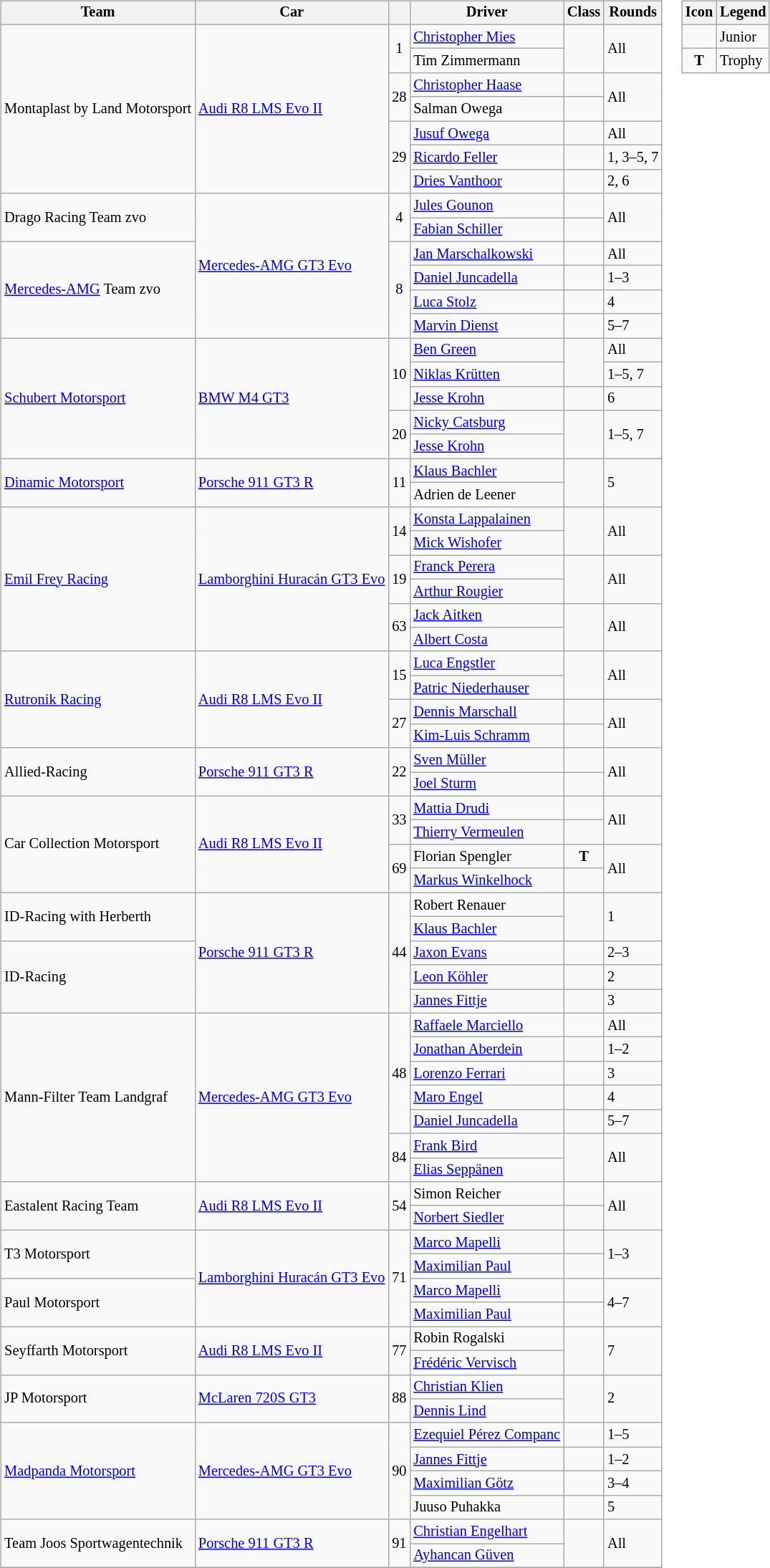<table>
<tr>
<td><br><table class="wikitable" style="font-size: 85%;">
<tr>
<th>Team</th>
<th>Car</th>
<th></th>
<th>Driver</th>
<th>Class</th>
<th>Rounds</th>
</tr>
<tr>
<td rowspan=7> Montaplast by Land Motorsport</td>
<td rowspan=7><a href='#'>Audi R8 LMS Evo II</a></td>
<td rowspan=2 align=center>1</td>
<td> <a href='#'>Christopher Mies</a></td>
<td rowspan=2></td>
<td rowspan=2>All</td>
</tr>
<tr>
<td> Tim Zimmermann</td>
</tr>
<tr>
<td rowspan=2 align=center>28</td>
<td> <a href='#'>Christopher Haase</a></td>
<td></td>
<td rowspan=2>All</td>
</tr>
<tr>
<td> Salman Owega</td>
<td align=center></td>
</tr>
<tr>
<td rowspan=3 align=center>29</td>
<td> <a href='#'>Jusuf Owega</a></td>
<td align=center></td>
<td>All</td>
</tr>
<tr>
<td> <a href='#'>Ricardo Feller</a></td>
<td></td>
<td>1, 3–5, 7</td>
</tr>
<tr>
<td> <a href='#'>Dries Vanthoor</a></td>
<td></td>
<td>2, 6</td>
</tr>
<tr>
<td rowspan=2> Drago Racing Team zvo</td>
<td rowspan="6"><a href='#'>Mercedes-AMG GT3 Evo</a></td>
<td rowspan=2 align=center>4</td>
<td> <a href='#'>Jules Gounon</a></td>
<td></td>
<td rowspan=2>All</td>
</tr>
<tr>
<td> <a href='#'>Fabian Schiller</a></td>
<td align=center></td>
</tr>
<tr>
<td rowspan="4"> <a href='#'>Mercedes-AMG</a> Team zvo</td>
<td rowspan="4" align="center">8</td>
<td> <a href='#'>Jan Marschalkowski</a></td>
<td align="center"></td>
<td>All</td>
</tr>
<tr>
<td> <a href='#'>Daniel Juncadella</a></td>
<td></td>
<td>1–3</td>
</tr>
<tr>
<td> <a href='#'>Luca Stolz</a></td>
<td></td>
<td>4</td>
</tr>
<tr>
<td> <a href='#'>Marvin Dienst</a></td>
<td></td>
<td>5–7</td>
</tr>
<tr>
<td rowspan="5"> <a href='#'>Schubert Motorsport</a></td>
<td rowspan="5"><a href='#'>BMW M4 GT3</a></td>
<td rowspan="3" align="center">10</td>
<td> <a href='#'>Ben Green</a></td>
<td rowspan=2 align=center></td>
<td>All</td>
</tr>
<tr>
<td> <a href='#'>Niklas Krütten</a></td>
<td>1–5, 7</td>
</tr>
<tr>
<td> <a href='#'>Jesse Krohn</a></td>
<td></td>
<td>6</td>
</tr>
<tr>
<td rowspan=2 align=center>20</td>
<td> <a href='#'>Nicky Catsburg</a></td>
<td rowspan=2></td>
<td rowspan=2>1–5, 7</td>
</tr>
<tr>
<td> <a href='#'>Jesse Krohn</a></td>
</tr>
<tr>
<td rowspan="2"> <a href='#'>Dinamic Motorsport</a></td>
<td rowspan="2"><a href='#'>Porsche 911 GT3 R</a></td>
<td rowspan="2" align="center">11</td>
<td> <a href='#'>Klaus Bachler</a></td>
<td rowspan="2" align="center"></td>
<td rowspan="2">5</td>
</tr>
<tr>
<td> Adrien de Leener</td>
</tr>
<tr>
<td rowspan="6"> <a href='#'>Emil Frey Racing</a></td>
<td rowspan="6"><a href='#'>Lamborghini Huracán GT3 Evo</a></td>
<td rowspan="2" align="center">14</td>
<td> <a href='#'>Konsta Lappalainen</a></td>
<td rowspan="2" align="center"></td>
<td rowspan="2">All</td>
</tr>
<tr>
<td> <a href='#'>Mick Wishofer</a></td>
</tr>
<tr>
<td rowspan=2 align=center>19</td>
<td> <a href='#'>Franck Perera</a></td>
<td rowspan=2></td>
<td rowspan=2>All</td>
</tr>
<tr>
<td> <a href='#'>Arthur Rougier</a></td>
</tr>
<tr>
<td rowspan=2 align=center>63</td>
<td> <a href='#'>Jack Aitken</a></td>
<td rowspan=2></td>
<td rowspan=2>All</td>
</tr>
<tr>
<td> <a href='#'>Albert Costa</a></td>
</tr>
<tr>
<td rowspan=4> <a href='#'>Rutronik Racing</a></td>
<td rowspan=4><a href='#'>Audi R8 LMS Evo II</a></td>
<td rowspan=2 align=center>15</td>
<td> <a href='#'>Luca Engstler</a></td>
<td rowspan=2></td>
<td rowspan=2>All</td>
</tr>
<tr>
<td> <a href='#'>Patric Niederhauser</a></td>
</tr>
<tr>
<td rowspan=2 align=center>27</td>
<td> <a href='#'>Dennis Marschall</a></td>
<td></td>
<td rowspan=2>All</td>
</tr>
<tr>
<td> <a href='#'>Kim-Luis Schramm</a></td>
<td align=center></td>
</tr>
<tr>
<td rowspan=2> Allied-Racing</td>
<td rowspan=2><a href='#'>Porsche 911 GT3 R</a></td>
<td rowspan=2 align=center>22</td>
<td> <a href='#'>Sven Müller</a></td>
<td></td>
<td rowspan=2>All</td>
</tr>
<tr>
<td> <a href='#'>Joel Sturm</a></td>
<td align=center></td>
</tr>
<tr>
<td rowspan=4> Car Collection Motorsport</td>
<td rowspan=4><a href='#'>Audi R8 LMS Evo II</a></td>
<td rowspan=2 align=center>33</td>
<td> <a href='#'>Mattia Drudi</a></td>
<td></td>
<td rowspan=2>All</td>
</tr>
<tr>
<td> <a href='#'>Thierry Vermeulen</a></td>
<td align=center></td>
</tr>
<tr>
<td rowspan=2 align=center>69</td>
<td> Florian Spengler</td>
<td align=center><strong><span>T</span></strong></td>
<td rowspan=2>All</td>
</tr>
<tr>
<td> <a href='#'>Markus Winkelhock</a></td>
<td></td>
</tr>
<tr>
<td rowspan="2"> ID-Racing with Herberth</td>
<td rowspan="5"><a href='#'>Porsche 911 GT3 R</a></td>
<td rowspan="5" align="center">44</td>
<td> Robert Renauer</td>
<td rowspan="2"></td>
<td rowspan="2">1</td>
</tr>
<tr>
<td> <a href='#'>Klaus Bachler</a></td>
</tr>
<tr>
<td rowspan="3"> ID-Racing</td>
<td> <a href='#'>Jaxon Evans</a></td>
<td></td>
<td>2–3</td>
</tr>
<tr>
<td> <a href='#'>Leon Köhler</a></td>
<td align=center></td>
<td>2</td>
</tr>
<tr>
<td> <a href='#'>Jannes Fittje</a></td>
<td></td>
<td>3</td>
</tr>
<tr>
<td rowspan="7"> Mann-Filter Team Landgraf</td>
<td rowspan="7"><a href='#'>Mercedes-AMG GT3 Evo</a></td>
<td rowspan="5" align="center">48</td>
<td> <a href='#'>Raffaele Marciello</a></td>
<td></td>
<td>All</td>
</tr>
<tr>
<td> <a href='#'>Jonathan Aberdein</a></td>
<td></td>
<td>1–2</td>
</tr>
<tr>
<td> <a href='#'>Lorenzo Ferrari</a></td>
<td align=center></td>
<td>3</td>
</tr>
<tr>
<td> <a href='#'>Maro Engel</a></td>
<td></td>
<td>4</td>
</tr>
<tr>
<td> <a href='#'>Daniel Juncadella</a></td>
<td></td>
<td>5–7</td>
</tr>
<tr>
<td rowspan="2" align="center">84</td>
<td> <a href='#'>Frank Bird</a></td>
<td rowspan="2" align="center"></td>
<td rowspan="2">All</td>
</tr>
<tr>
<td> <a href='#'>Elias Seppänen</a></td>
</tr>
<tr>
<td rowspan=2> Eastalent Racing Team</td>
<td rowspan=2><a href='#'>Audi R8 LMS Evo II</a></td>
<td rowspan=2 align=center>54</td>
<td> Simon Reicher</td>
<td align=center></td>
<td rowspan=2>All</td>
</tr>
<tr>
<td> <a href='#'>Norbert Siedler</a></td>
<td></td>
</tr>
<tr>
<td rowspan=2> T3 Motorsport</td>
<td rowspan="4"><a href='#'>Lamborghini Huracán GT3 Evo</a></td>
<td rowspan="4" align="center">71</td>
<td> <a href='#'>Marco Mapelli</a></td>
<td></td>
<td rowspan=2>1–3</td>
</tr>
<tr>
<td> <a href='#'>Maximilian Paul</a></td>
<td align=center></td>
</tr>
<tr>
<td rowspan="2"> Paul Motorsport</td>
<td> <a href='#'>Marco Mapelli</a></td>
<td></td>
<td rowspan="2">4–7</td>
</tr>
<tr>
<td> <a href='#'>Maximilian Paul</a></td>
<td align=center></td>
</tr>
<tr>
<td rowspan="2"> Seyffarth Motorsport</td>
<td rowspan="2"><a href='#'>Audi R8 LMS Evo II</a></td>
<td rowspan="2" align="center">77</td>
<td> Robin Rogalski</td>
<td rowspan="2" align="center"></td>
<td rowspan="2">7</td>
</tr>
<tr>
<td> <a href='#'>Frédéric Vervisch</a></td>
</tr>
<tr>
<td rowspan="2"> JP Motorsport</td>
<td rowspan="2"><a href='#'>McLaren 720S GT3</a></td>
<td rowspan="2" align="center">88</td>
<td> <a href='#'>Christian Klien</a></td>
<td rowspan="2" align="center"></td>
<td rowspan="2">2</td>
</tr>
<tr>
<td> <a href='#'>Dennis Lind</a></td>
</tr>
<tr>
<td rowspan="4"> <a href='#'>Madpanda Motorsport</a></td>
<td rowspan="4"><a href='#'>Mercedes-AMG GT3 Evo</a></td>
<td rowspan="4" align="center">90</td>
<td> <a href='#'>Ezequiel Pérez Companc</a></td>
<td></td>
<td>1–5</td>
</tr>
<tr>
<td> <a href='#'>Jannes Fittje</a></td>
<td align=center></td>
<td>1–2</td>
</tr>
<tr>
<td> <a href='#'>Maximilian Götz</a></td>
<td></td>
<td>3–4</td>
</tr>
<tr>
<td> Juuso Puhakka</td>
<td></td>
<td>5</td>
</tr>
<tr>
<td rowspan="2"> Team Joos Sportwagentechnik</td>
<td rowspan="2"><a href='#'>Porsche 911 GT3 R</a></td>
<td rowspan="2" align="center">91</td>
<td> <a href='#'>Christian Engelhart</a></td>
<td rowspan="2"></td>
<td rowspan="2">All</td>
</tr>
<tr>
<td> <a href='#'>Ayhancan Güven</a></td>
</tr>
<tr>
</tr>
</table>
</td>
<td valign="top"><br><table class="wikitable" style="font-size: 85%;">
<tr>
<th>Icon</th>
<th>Legend</th>
</tr>
<tr>
<td align=center></td>
<td>Junior</td>
</tr>
<tr>
<td align=center><strong><span>T</span></strong></td>
<td>Trophy</td>
</tr>
</table>
</td>
</tr>
</table>
